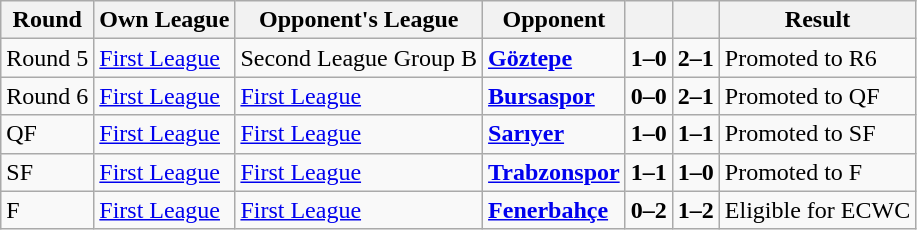<table class="wikitable" style="text-align: left;">
<tr>
<th>Round</th>
<th>Own League</th>
<th>Opponent's League</th>
<th>Opponent</th>
<th></th>
<th></th>
<th>Result</th>
</tr>
<tr>
<td>Round 5</td>
<td><a href='#'>First League</a></td>
<td>Second League Group B</td>
<td><strong><a href='#'>Göztepe</a></strong></td>
<td align="center"><strong>1–0</strong></td>
<td align="center"><strong>2–1</strong></td>
<td>Promoted to R6</td>
</tr>
<tr>
<td>Round 6</td>
<td><a href='#'>First League</a></td>
<td><a href='#'>First League</a></td>
<td><strong><a href='#'>Bursaspor</a></strong></td>
<td align="center"><strong>0–0</strong></td>
<td align="center"><strong>2–1</strong></td>
<td>Promoted to QF</td>
</tr>
<tr>
<td>QF</td>
<td><a href='#'>First League</a></td>
<td><a href='#'>First League</a></td>
<td><strong><a href='#'>Sarıyer</a></strong></td>
<td align="center"><strong>1–0</strong></td>
<td align="center"><strong>1–1</strong></td>
<td>Promoted to SF</td>
</tr>
<tr>
<td>SF</td>
<td><a href='#'>First League</a></td>
<td><a href='#'>First League</a></td>
<td><strong><a href='#'>Trabzonspor</a></strong></td>
<td align="center"><strong>1–1</strong></td>
<td align="center"><strong>1–0</strong></td>
<td>Promoted to F</td>
</tr>
<tr>
<td>F</td>
<td><a href='#'>First League</a></td>
<td><a href='#'>First League</a></td>
<td><strong><a href='#'>Fenerbahçe</a></strong></td>
<td align="center"><strong>0–2</strong></td>
<td align="center"><strong>1–2</strong></td>
<td>Eligible for ECWC</td>
</tr>
</table>
